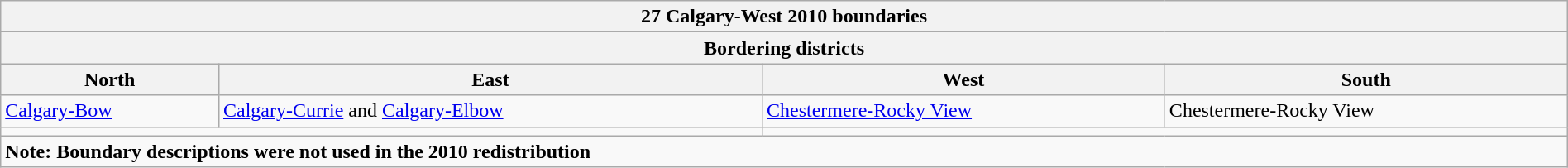<table class="wikitable collapsible collapsed" style="width:100%;">
<tr>
<th colspan=4>27 Calgary-West 2010 boundaries</th>
</tr>
<tr>
<th colspan=4>Bordering districts</th>
</tr>
<tr>
<th>North</th>
<th>East</th>
<th>West</th>
<th>South</th>
</tr>
<tr>
<td><a href='#'>Calgary-Bow</a></td>
<td><a href='#'>Calgary-Currie</a> and <a href='#'>Calgary-Elbow</a></td>
<td><a href='#'>Chestermere-Rocky View</a></td>
<td>Chestermere-Rocky View</td>
</tr>
<tr>
<td colspan="2" style="text-align:center;"></td>
<td colspan="2" style="text-align:center;"></td>
</tr>
<tr>
<td colspan=4><strong>Note: Boundary descriptions were not used in the 2010 redistribution</strong></td>
</tr>
</table>
